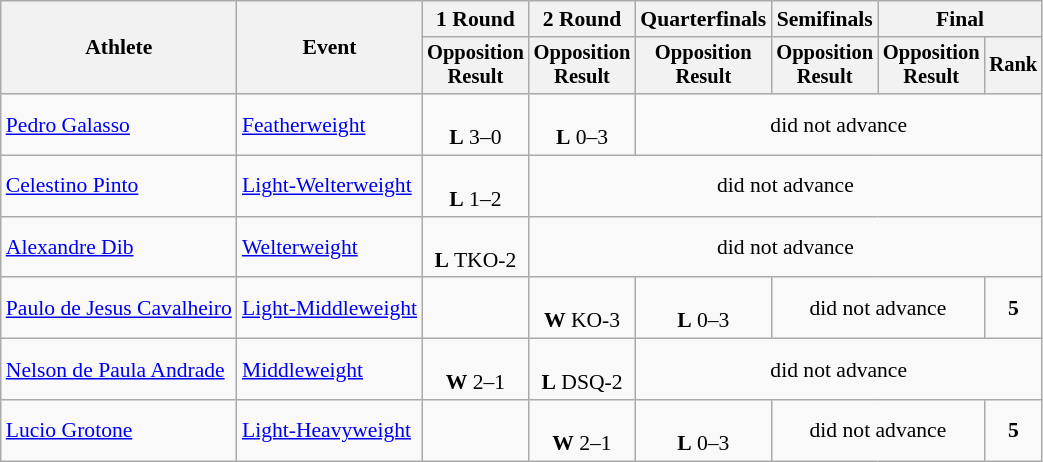<table class="wikitable" style="font-size:90%">
<tr>
<th rowspan="2">Athlete</th>
<th rowspan="2">Event</th>
<th>1 Round</th>
<th>2 Round</th>
<th>Quarterfinals</th>
<th>Semifinals</th>
<th colspan="2">Final</th>
</tr>
<tr style="font-size:95%">
<th>Opposition<br>Result</th>
<th>Opposition<br>Result</th>
<th>Opposition<br>Result</th>
<th>Opposition<br>Result</th>
<th>Opposition<br>Result</th>
<th>Rank</th>
</tr>
<tr align=center>
<td align=left><a href='#'>Pedro Galasso</a></td>
<td align=left><a href='#'>Featherweight</a></td>
<td><br><strong>L</strong> 3–0</td>
<td><br><strong>L</strong> 0–3</td>
<td colspan=4>did not advance</td>
</tr>
<tr align=center>
<td align=left><a href='#'>Celestino Pinto</a></td>
<td align=left><a href='#'>Light-Welterweight</a></td>
<td><br><strong>L</strong> 1–2</td>
<td colspan=5>did not advance</td>
</tr>
<tr align=center>
<td align=left><a href='#'>Alexandre Dib</a></td>
<td align=left><a href='#'>Welterweight</a></td>
<td><br><strong>L</strong> TKO-2</td>
<td colspan=5>did not advance</td>
</tr>
<tr align=center>
<td align=left><a href='#'>Paulo de Jesus Cavalheiro</a></td>
<td align=left><a href='#'>Light-Middleweight</a></td>
<td></td>
<td><br><strong>W</strong> KO-3</td>
<td><br><strong>L</strong> 0–3</td>
<td colspan=2>did not advance</td>
<td><strong>5</strong></td>
</tr>
<tr align=center>
<td align=left><a href='#'>Nelson de Paula Andrade</a></td>
<td align=left><a href='#'>Middleweight</a></td>
<td><br><strong>W</strong> 2–1</td>
<td><br><strong>L</strong> DSQ-2</td>
<td colspan=5>did not advance</td>
</tr>
<tr align=center>
<td align=left><a href='#'>Lucio Grotone</a></td>
<td align=left><a href='#'>Light-Heavyweight</a></td>
<td></td>
<td><br><strong>W</strong> 2–1</td>
<td><br><strong>L</strong> 0–3</td>
<td colspan=2>did not advance</td>
<td><strong>5</strong></td>
</tr>
</table>
